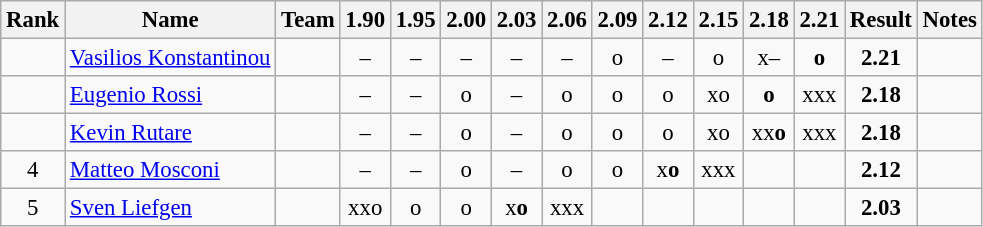<table class="wikitable sortable" style="text-align:center;font-size:95%">
<tr>
<th>Rank</th>
<th>Name</th>
<th>Team</th>
<th>1.90</th>
<th>1.95</th>
<th>2.00</th>
<th>2.03</th>
<th>2.06</th>
<th>2.09</th>
<th>2.12</th>
<th>2.15</th>
<th>2.18</th>
<th>2.21</th>
<th>Result</th>
<th>Notes</th>
</tr>
<tr>
<td></td>
<td align="left"><a href='#'>Vasilios Konstantinou</a></td>
<td align=left></td>
<td>–</td>
<td>–</td>
<td>–</td>
<td>–</td>
<td>–</td>
<td>o</td>
<td>–</td>
<td>o</td>
<td>x–</td>
<td><strong>o</strong></td>
<td><strong>2.21</strong></td>
<td></td>
</tr>
<tr>
<td></td>
<td align="left"><a href='#'>Eugenio Rossi</a></td>
<td align=left></td>
<td>–</td>
<td>–</td>
<td>o</td>
<td>–</td>
<td>o</td>
<td>o</td>
<td>o</td>
<td>xo</td>
<td><strong>o</strong></td>
<td>xxx</td>
<td><strong>2.18</strong></td>
<td></td>
</tr>
<tr>
<td></td>
<td align="left"><a href='#'>Kevin Rutare</a></td>
<td align=left></td>
<td>–</td>
<td>–</td>
<td>o</td>
<td>–</td>
<td>o</td>
<td>o</td>
<td>o</td>
<td>xo</td>
<td>xx<strong>o</strong></td>
<td>xxx</td>
<td><strong>2.18</strong></td>
<td></td>
</tr>
<tr>
<td>4</td>
<td align="left"><a href='#'>Matteo Mosconi</a></td>
<td align=left></td>
<td>–</td>
<td>–</td>
<td>o</td>
<td>–</td>
<td>o</td>
<td>o</td>
<td>x<strong>o</strong></td>
<td>xxx</td>
<td></td>
<td></td>
<td><strong>2.12</strong></td>
<td></td>
</tr>
<tr>
<td>5</td>
<td align="left"><a href='#'>Sven Liefgen</a></td>
<td align=left></td>
<td>xxo</td>
<td>o</td>
<td>o</td>
<td>x<strong>o</strong></td>
<td>xxx</td>
<td></td>
<td></td>
<td></td>
<td></td>
<td></td>
<td><strong>2.03</strong></td>
<td></td>
</tr>
</table>
